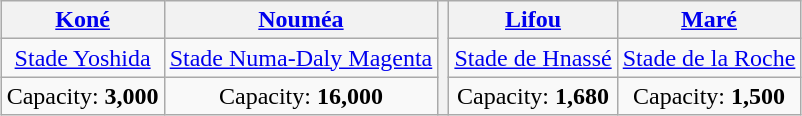<table class="wikitable" style="text-align:center;margin:1em auto;">
<tr>
<th><strong><a href='#'>Koné</a></strong></th>
<th><strong><a href='#'>Nouméa</a></strong></th>
<th rowspan="4" text-align="center"></th>
<th><strong><a href='#'>Lifou</a></strong></th>
<th><strong><a href='#'>Maré</a></strong></th>
</tr>
<tr>
<td><a href='#'>Stade Yoshida</a></td>
<td><a href='#'>Stade Numa-Daly Magenta</a></td>
<td><a href='#'>Stade de Hnassé</a></td>
<td><a href='#'>Stade de la Roche</a></td>
</tr>
<tr>
<td>Capacity: <strong>3,000</strong></td>
<td>Capacity: <strong>16,000</strong></td>
<td>Capacity: <strong>1,680</strong></td>
<td>Capacity: <strong>1,500</strong></td>
</tr>
</table>
